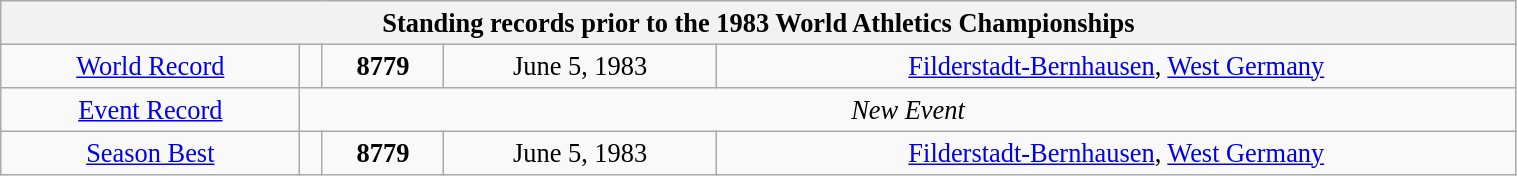<table class="wikitable" style=" text-align:center; font-size:110%;" width="80%">
<tr>
<th colspan="5">Standing records prior to the 1983 World Athletics Championships</th>
</tr>
<tr>
<td><a href='#'>World Record</a></td>
<td></td>
<td><strong>8779</strong></td>
<td>June 5, 1983</td>
<td> <a href='#'>Filderstadt-Bernhausen</a>, <a href='#'>West Germany</a></td>
</tr>
<tr>
<td><a href='#'>Event Record</a></td>
<td colspan=4><em>New Event</em></td>
</tr>
<tr>
<td><a href='#'>Season Best</a></td>
<td></td>
<td><strong>8779</strong></td>
<td>June 5, 1983</td>
<td> <a href='#'>Filderstadt-Bernhausen</a>, <a href='#'>West Germany</a></td>
</tr>
</table>
